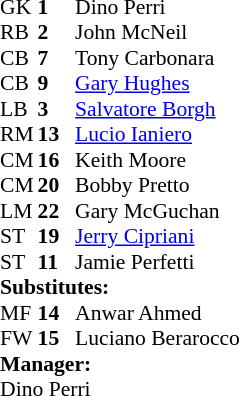<table cellspacing="0" cellpadding="0" style="font-size:90%; margin:auto;">
<tr>
<th width=25></th>
<th width=25></th>
</tr>
<tr>
<td>GK</td>
<td><strong>1</strong></td>
<td> Dino Perri</td>
<td></td>
<td></td>
</tr>
<tr>
<td>RB</td>
<td><strong>2</strong></td>
<td>John McNeil</td>
<td></td>
<td></td>
</tr>
<tr>
<td>CB</td>
<td><strong>7</strong></td>
<td>Tony Carbonara</td>
</tr>
<tr>
<td>CB</td>
<td><strong>9</strong></td>
<td> <a href='#'>Gary Hughes</a></td>
<td></td>
<td></td>
</tr>
<tr>
<td>LB</td>
<td><strong>3</strong></td>
<td> <a href='#'>Salvatore Borgh</a></td>
<td></td>
<td></td>
</tr>
<tr>
<td>RM</td>
<td><strong>13</strong></td>
<td> <a href='#'>Lucio Ianiero</a></td>
<td></td>
<td></td>
</tr>
<tr>
<td>CM</td>
<td><strong>16</strong></td>
<td>Keith Moore</td>
</tr>
<tr>
<td>CM</td>
<td><strong>20</strong></td>
<td> Bobby Pretto </td>
<td></td>
<td></td>
</tr>
<tr>
<td>LM</td>
<td><strong>22</strong></td>
<td>Gary McGuchan</td>
<td></td>
<td></td>
</tr>
<tr>
<td>ST</td>
<td><strong>19</strong></td>
<td> <a href='#'>Jerry Cipriani</a></td>
<td></td>
<td></td>
</tr>
<tr>
<td>ST</td>
<td><strong>11</strong></td>
<td>Jamie Perfetti</td>
<td></td>
<td></td>
</tr>
<tr>
<td colspan=3><strong>Substitutes:</strong></td>
</tr>
<tr>
<td>MF</td>
<td><strong>14</strong></td>
<td>Anwar Ahmed</td>
<td></td>
<td></td>
</tr>
<tr>
<td>FW</td>
<td><strong>15</strong></td>
<td> Luciano Berarocco</td>
<td></td>
<td></td>
</tr>
<tr>
<td colspan=3><strong>Manager:</strong></td>
</tr>
<tr>
<td colspan=4> Dino Perri</td>
</tr>
</table>
